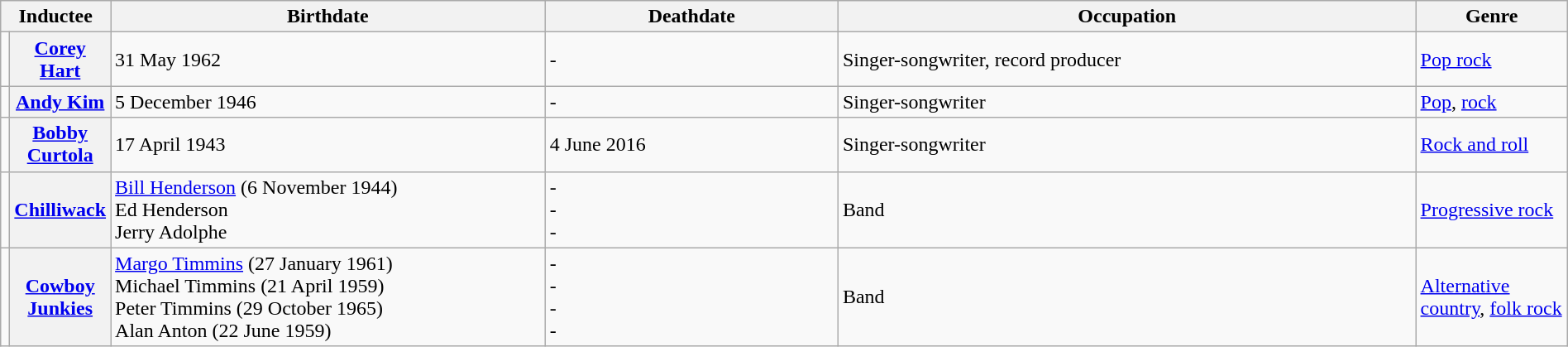<table class="wikitable" width="100%">
<tr>
<th colspan=2>Inductee</th>
<th width="30%">Birthdate</th>
<th width="20%">Deathdate</th>
<th width="40%">Occupation</th>
<th width="40%">Genre</th>
</tr>
<tr>
<td></td>
<th><a href='#'>Corey Hart</a></th>
<td>31 May 1962</td>
<td>-</td>
<td>Singer-songwriter, record producer</td>
<td><a href='#'>Pop rock</a></td>
</tr>
<tr>
<td></td>
<th><a href='#'>Andy Kim</a></th>
<td>5 December 1946</td>
<td>-</td>
<td>Singer-songwriter</td>
<td><a href='#'>Pop</a>, <a href='#'>rock</a></td>
</tr>
<tr>
<td></td>
<th><a href='#'>Bobby Curtola</a></th>
<td>17 April 1943</td>
<td>4 June 2016</td>
<td>Singer-songwriter</td>
<td><a href='#'>Rock and roll</a></td>
</tr>
<tr>
<td></td>
<th><a href='#'>Chilliwack</a></th>
<td><a href='#'>Bill Henderson</a> (6 November 1944) <br> Ed Henderson <br> Jerry Adolphe</td>
<td>- <br> - <br> -</td>
<td>Band</td>
<td><a href='#'>Progressive rock</a></td>
</tr>
<tr>
<td></td>
<th><a href='#'>Cowboy Junkies</a></th>
<td><a href='#'>Margo Timmins</a> (27 January 1961) <br> Michael Timmins (21 April 1959) <br> Peter Timmins (29 October 1965) <br> Alan Anton (22 June 1959)</td>
<td>- <br> - <br> - <br> -</td>
<td>Band</td>
<td><a href='#'>Alternative country</a>, <a href='#'>folk rock</a></td>
</tr>
</table>
